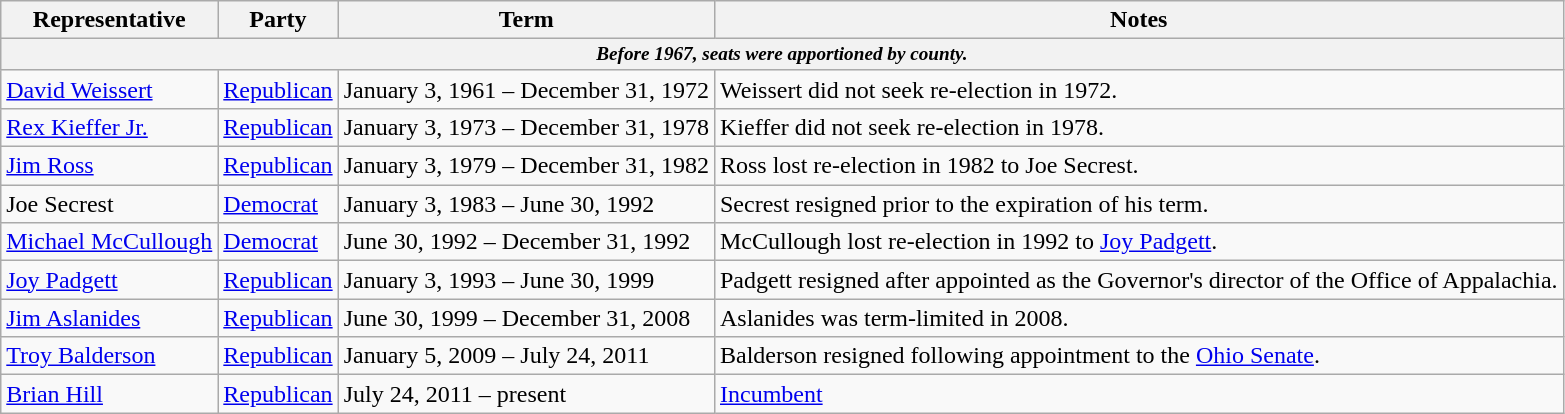<table class=wikitable>
<tr valign=bottom>
<th>Representative</th>
<th>Party</th>
<th>Term</th>
<th>Notes</th>
</tr>
<tr>
<th colspan=5 style="font-size: 80%;"><em>Before 1967, seats were apportioned by county.</em></th>
</tr>
<tr>
<td><a href='#'>David Weissert</a></td>
<td><a href='#'>Republican</a></td>
<td>January 3, 1961 – December 31, 1972</td>
<td>Weissert did not seek re-election in 1972.</td>
</tr>
<tr>
<td><a href='#'>Rex Kieffer Jr.</a></td>
<td><a href='#'>Republican</a></td>
<td>January 3, 1973 – December 31, 1978</td>
<td>Kieffer did not seek re-election in 1978.</td>
</tr>
<tr>
<td><a href='#'>Jim Ross</a></td>
<td><a href='#'>Republican</a></td>
<td>January 3, 1979 – December 31, 1982</td>
<td>Ross lost re-election in 1982 to Joe Secrest.</td>
</tr>
<tr>
<td>Joe Secrest</td>
<td><a href='#'>Democrat</a></td>
<td>January 3, 1983 – June 30, 1992</td>
<td>Secrest resigned prior to the expiration of his term.</td>
</tr>
<tr>
<td><a href='#'>Michael McCullough</a></td>
<td><a href='#'>Democrat</a></td>
<td>June 30, 1992 – December 31, 1992</td>
<td>McCullough lost re-election in 1992 to <a href='#'>Joy Padgett</a>.</td>
</tr>
<tr>
<td><a href='#'>Joy Padgett</a></td>
<td><a href='#'>Republican</a></td>
<td>January 3, 1993 – June 30, 1999</td>
<td>Padgett resigned after appointed as the Governor's director of the Office of Appalachia.</td>
</tr>
<tr>
<td><a href='#'>Jim Aslanides</a></td>
<td><a href='#'>Republican</a></td>
<td>June 30, 1999 – December 31, 2008</td>
<td>Aslanides was term-limited in 2008.</td>
</tr>
<tr>
<td><a href='#'>Troy Balderson</a></td>
<td><a href='#'>Republican</a></td>
<td>January 5, 2009 – July 24, 2011</td>
<td>Balderson resigned following appointment to the <a href='#'>Ohio Senate</a>.</td>
</tr>
<tr>
<td><a href='#'>Brian Hill</a></td>
<td><a href='#'>Republican</a></td>
<td>July 24, 2011 – present</td>
<td><a href='#'>Incumbent</a></td>
</tr>
</table>
